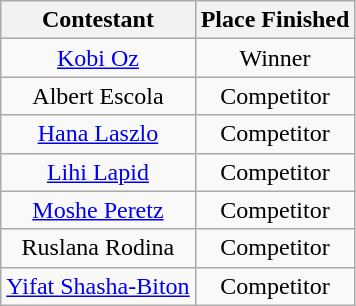<table class="wikitable" style="text-align:center">
<tr>
<th>Contestant</th>
<th>Place Finished</th>
</tr>
<tr>
<td><a href='#'>Kobi Oz</a></td>
<td>Winner</td>
</tr>
<tr>
<td>Albert Escola</td>
<td>Competitor</td>
</tr>
<tr>
<td><a href='#'>Hana Laszlo</a></td>
<td>Competitor</td>
</tr>
<tr>
<td><a href='#'>Lihi Lapid</a></td>
<td>Competitor</td>
</tr>
<tr>
<td><a href='#'>Moshe Peretz</a></td>
<td>Competitor</td>
</tr>
<tr>
<td>Ruslana Rodina</td>
<td>Competitor</td>
</tr>
<tr>
<td><a href='#'>Yifat Shasha-Biton</a></td>
<td>Competitor</td>
</tr>
</table>
